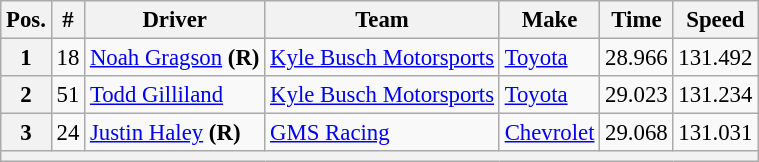<table class="wikitable" style="font-size:95%">
<tr>
<th>Pos.</th>
<th>#</th>
<th>Driver</th>
<th>Team</th>
<th>Make</th>
<th>Time</th>
<th>Speed</th>
</tr>
<tr>
<th>1</th>
<td>18</td>
<td><a href='#'>Noah Gragson</a> <strong>(R)</strong></td>
<td><a href='#'>Kyle Busch Motorsports</a></td>
<td><a href='#'>Toyota</a></td>
<td>28.966</td>
<td>131.492</td>
</tr>
<tr>
<th>2</th>
<td>51</td>
<td><a href='#'>Todd Gilliland</a></td>
<td><a href='#'>Kyle Busch Motorsports</a></td>
<td><a href='#'>Toyota</a></td>
<td>29.023</td>
<td>131.234</td>
</tr>
<tr>
<th>3</th>
<td>24</td>
<td><a href='#'>Justin Haley</a> <strong>(R)</strong></td>
<td><a href='#'>GMS Racing</a></td>
<td><a href='#'>Chevrolet</a></td>
<td>29.068</td>
<td>131.031</td>
</tr>
<tr>
<th colspan="7"></th>
</tr>
</table>
